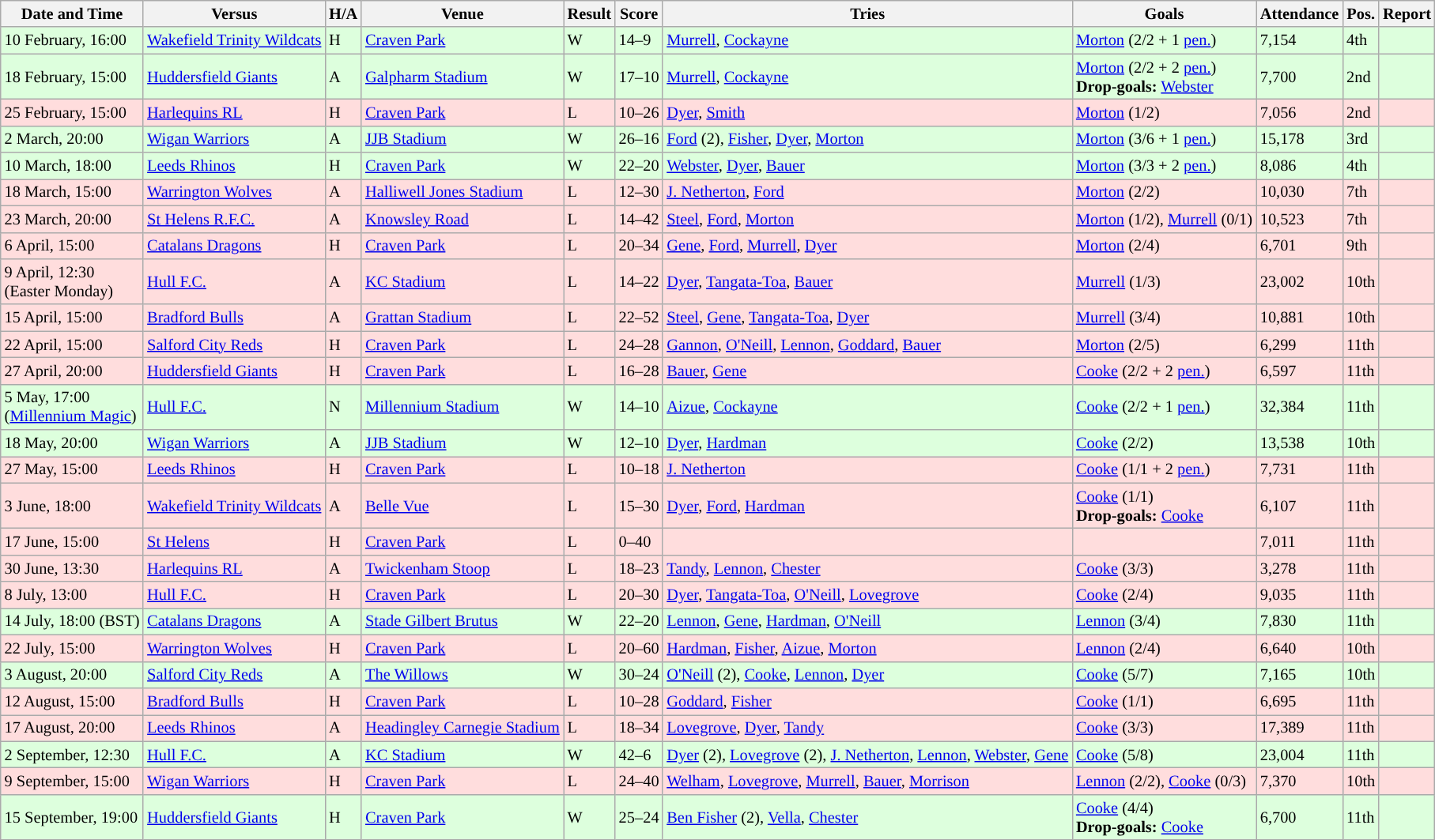<table class="wikitable" style="font-size:85%;">
<tr>
<th>Date and Time</th>
<th>Versus</th>
<th>H/A</th>
<th>Venue</th>
<th>Result</th>
<th>Score</th>
<th>Tries</th>
<th>Goals</th>
<th>Attendance</th>
<th>Pos.</th>
<th>Report</th>
</tr>
<tr style="background:#ddffdd">
<td>10 February, 16:00</td>
<td> <a href='#'>Wakefield Trinity Wildcats</a></td>
<td>H</td>
<td><a href='#'>Craven Park</a></td>
<td>W</td>
<td>14–9</td>
<td><a href='#'>Murrell</a>, <a href='#'>Cockayne</a></td>
<td><a href='#'>Morton</a> (2/2 + 1 <a href='#'>pen.</a>)</td>
<td>7,154</td>
<td>4th</td>
<td></td>
</tr>
<tr style="background:#ddffdd">
<td>18 February, 15:00</td>
<td> <a href='#'>Huddersfield Giants</a></td>
<td>A</td>
<td><a href='#'>Galpharm Stadium</a></td>
<td>W</td>
<td>17–10</td>
<td><a href='#'>Murrell</a>, <a href='#'>Cockayne</a></td>
<td><a href='#'>Morton</a> (2/2 + 2 <a href='#'>pen.</a>)<br><strong>Drop-goals:</strong> <a href='#'>Webster</a></td>
<td>7,700</td>
<td>2nd</td>
<td></td>
</tr>
<tr style="background:#ffdddd">
<td>25 February, 15:00</td>
<td> <a href='#'>Harlequins RL</a></td>
<td>H</td>
<td><a href='#'>Craven Park</a></td>
<td>L</td>
<td>10–26</td>
<td><a href='#'>Dyer</a>, <a href='#'>Smith</a></td>
<td><a href='#'>Morton</a> (1/2)</td>
<td>7,056</td>
<td>2nd</td>
<td></td>
</tr>
<tr style="background:#ddffdd">
<td>2 March, 20:00</td>
<td> <a href='#'>Wigan Warriors</a></td>
<td>A</td>
<td><a href='#'>JJB Stadium</a></td>
<td>W</td>
<td>26–16</td>
<td><a href='#'>Ford</a> (2), <a href='#'>Fisher</a>, <a href='#'>Dyer</a>, <a href='#'>Morton</a></td>
<td><a href='#'>Morton</a> (3/6 + 1 <a href='#'>pen.</a>)</td>
<td>15,178</td>
<td>3rd</td>
<td></td>
</tr>
<tr style="background:#ddffdd">
<td>10 March, 18:00</td>
<td> <a href='#'>Leeds Rhinos</a></td>
<td>H</td>
<td><a href='#'>Craven Park</a></td>
<td>W</td>
<td>22–20</td>
<td><a href='#'>Webster</a>, <a href='#'>Dyer</a>, <a href='#'>Bauer</a></td>
<td><a href='#'>Morton</a> (3/3 + 2 <a href='#'>pen.</a>)</td>
<td>8,086</td>
<td>4th</td>
<td></td>
</tr>
<tr style="background:#ffdddd">
<td>18 March, 15:00</td>
<td> <a href='#'>Warrington Wolves</a></td>
<td>A</td>
<td><a href='#'>Halliwell Jones Stadium</a></td>
<td>L</td>
<td>12–30</td>
<td><a href='#'>J. Netherton</a>, <a href='#'>Ford</a></td>
<td><a href='#'>Morton</a> (2/2)</td>
<td>10,030</td>
<td>7th</td>
<td></td>
</tr>
<tr style="background:#ffdddd">
<td>23 March, 20:00</td>
<td> <a href='#'>St Helens R.F.C.</a></td>
<td>A</td>
<td><a href='#'>Knowsley Road</a></td>
<td>L</td>
<td>14–42</td>
<td><a href='#'>Steel</a>, <a href='#'>Ford</a>, <a href='#'>Morton</a></td>
<td><a href='#'>Morton</a> (1/2), <a href='#'>Murrell</a> (0/1)</td>
<td>10,523</td>
<td>7th</td>
<td></td>
</tr>
<tr style="background:#ffdddd">
<td>6 April, 15:00</td>
<td> <a href='#'>Catalans Dragons</a></td>
<td>H</td>
<td><a href='#'>Craven Park</a></td>
<td>L</td>
<td>20–34</td>
<td><a href='#'>Gene</a>, <a href='#'>Ford</a>, <a href='#'>Murrell</a>, <a href='#'>Dyer</a></td>
<td><a href='#'>Morton</a> (2/4)</td>
<td>6,701</td>
<td>9th</td>
<td></td>
</tr>
<tr style="background:#ffdddd">
<td>9 April, 12:30<br>(Easter Monday)</td>
<td> <a href='#'>Hull F.C.</a></td>
<td>A</td>
<td><a href='#'>KC Stadium</a></td>
<td>L</td>
<td>14–22</td>
<td><a href='#'>Dyer</a>, <a href='#'>Tangata-Toa</a>, <a href='#'>Bauer</a></td>
<td><a href='#'>Murrell</a> (1/3)</td>
<td>23,002</td>
<td>10th</td>
<td></td>
</tr>
<tr style="background:#ffdddd">
<td>15 April, 15:00</td>
<td> <a href='#'>Bradford Bulls</a></td>
<td>A</td>
<td><a href='#'>Grattan Stadium</a></td>
<td>L</td>
<td>22–52</td>
<td><a href='#'>Steel</a>, <a href='#'>Gene</a>, <a href='#'>Tangata-Toa</a>, <a href='#'>Dyer</a></td>
<td><a href='#'>Murrell</a> (3/4)</td>
<td>10,881</td>
<td>10th</td>
<td></td>
</tr>
<tr style="background:#ffdddd">
<td>22 April, 15:00</td>
<td> <a href='#'>Salford City Reds</a></td>
<td>H</td>
<td><a href='#'>Craven Park</a></td>
<td>L</td>
<td>24–28</td>
<td><a href='#'>Gannon</a>, <a href='#'>O'Neill</a>, <a href='#'>Lennon</a>, <a href='#'>Goddard</a>, <a href='#'>Bauer</a></td>
<td><a href='#'>Morton</a> (2/5)</td>
<td>6,299</td>
<td>11th</td>
<td></td>
</tr>
<tr style="background:#ffdddd">
<td>27 April, 20:00</td>
<td> <a href='#'>Huddersfield Giants</a></td>
<td>H</td>
<td><a href='#'>Craven Park</a></td>
<td>L</td>
<td>16–28</td>
<td><a href='#'>Bauer</a>, <a href='#'>Gene</a></td>
<td><a href='#'>Cooke</a> (2/2 + 2 <a href='#'>pen.</a>)</td>
<td>6,597</td>
<td>11th</td>
<td></td>
</tr>
<tr style="background:#ddffdd">
<td>5 May, 17:00<br>(<a href='#'>Millennium Magic</a>)</td>
<td> <a href='#'>Hull F.C.</a></td>
<td>N</td>
<td><a href='#'>Millennium Stadium</a></td>
<td>W</td>
<td>14–10</td>
<td><a href='#'>Aizue</a>, <a href='#'>Cockayne</a></td>
<td><a href='#'>Cooke</a> (2/2 + 1 <a href='#'>pen.</a>)</td>
<td>32,384</td>
<td>11th</td>
<td></td>
</tr>
<tr style="background:#ddffdd">
<td>18 May, 20:00</td>
<td> <a href='#'>Wigan Warriors</a></td>
<td>A</td>
<td><a href='#'>JJB Stadium</a></td>
<td>W</td>
<td>12–10</td>
<td><a href='#'>Dyer</a>, <a href='#'>Hardman</a></td>
<td><a href='#'>Cooke</a> (2/2)</td>
<td>13,538</td>
<td>10th</td>
<td></td>
</tr>
<tr style="background:#ffdddd">
<td>27 May, 15:00</td>
<td> <a href='#'>Leeds Rhinos</a></td>
<td>H</td>
<td><a href='#'>Craven Park</a></td>
<td>L</td>
<td>10–18</td>
<td><a href='#'>J. Netherton</a></td>
<td><a href='#'>Cooke</a> (1/1 + 2 <a href='#'>pen.</a>)</td>
<td>7,731</td>
<td>11th</td>
<td></td>
</tr>
<tr style="background:#ffdddd">
<td>3 June, 18:00</td>
<td> <a href='#'>Wakefield Trinity Wildcats</a></td>
<td>A</td>
<td><a href='#'>Belle Vue</a></td>
<td>L</td>
<td>15–30</td>
<td><a href='#'>Dyer</a>, <a href='#'>Ford</a>, <a href='#'>Hardman</a></td>
<td><a href='#'>Cooke</a> (1/1)<br><strong>Drop-goals:</strong> <a href='#'>Cooke</a></td>
<td>6,107</td>
<td>11th</td>
<td></td>
</tr>
<tr style="background:#ffdddd">
<td>17 June, 15:00</td>
<td> <a href='#'>St Helens</a></td>
<td>H</td>
<td><a href='#'>Craven Park</a></td>
<td>L</td>
<td>0–40</td>
<td></td>
<td></td>
<td>7,011</td>
<td>11th</td>
<td></td>
</tr>
<tr style="background:#ffdddd">
<td>30 June, 13:30</td>
<td> <a href='#'>Harlequins RL</a></td>
<td>A</td>
<td><a href='#'>Twickenham Stoop</a></td>
<td>L</td>
<td>18–23</td>
<td><a href='#'>Tandy</a>, <a href='#'>Lennon</a>, <a href='#'>Chester</a></td>
<td><a href='#'>Cooke</a> (3/3)</td>
<td>3,278</td>
<td>11th</td>
<td></td>
</tr>
<tr style="background:#ffdddd">
<td>8 July, 13:00</td>
<td> <a href='#'>Hull F.C.</a></td>
<td>H</td>
<td><a href='#'>Craven Park</a></td>
<td>L</td>
<td>20–30</td>
<td><a href='#'>Dyer</a>, <a href='#'>Tangata-Toa</a>, <a href='#'>O'Neill</a>, <a href='#'>Lovegrove</a></td>
<td><a href='#'>Cooke</a> (2/4)</td>
<td>9,035</td>
<td>11th</td>
<td></td>
</tr>
<tr style="background:#ddffdd">
<td>14 July, 18:00 (BST)</td>
<td> <a href='#'>Catalans Dragons</a></td>
<td>A</td>
<td><a href='#'>Stade Gilbert Brutus</a></td>
<td>W</td>
<td>22–20</td>
<td><a href='#'>Lennon</a>, <a href='#'>Gene</a>, <a href='#'>Hardman</a>, <a href='#'>O'Neill</a></td>
<td><a href='#'>Lennon</a> (3/4)</td>
<td>7,830</td>
<td>11th</td>
<td></td>
</tr>
<tr style="background:#ffdddd">
<td>22 July, 15:00</td>
<td> <a href='#'>Warrington Wolves</a></td>
<td>H</td>
<td><a href='#'>Craven Park</a></td>
<td>L</td>
<td>20–60</td>
<td><a href='#'>Hardman</a>, <a href='#'>Fisher</a>, <a href='#'>Aizue</a>, <a href='#'>Morton</a></td>
<td><a href='#'>Lennon</a> (2/4)</td>
<td>6,640</td>
<td>10th</td>
<td></td>
</tr>
<tr style="background:#ddffdd">
<td>3 August, 20:00</td>
<td> <a href='#'>Salford City Reds</a></td>
<td>A</td>
<td><a href='#'>The Willows</a></td>
<td>W</td>
<td>30–24</td>
<td><a href='#'>O'Neill</a> (2), <a href='#'>Cooke</a>, <a href='#'>Lennon</a>, <a href='#'>Dyer</a></td>
<td><a href='#'>Cooke</a> (5/7)</td>
<td>7,165</td>
<td>10th</td>
<td></td>
</tr>
<tr style="background:#ffdddd">
<td>12 August, 15:00</td>
<td> <a href='#'>Bradford Bulls</a></td>
<td>H</td>
<td><a href='#'>Craven Park</a></td>
<td>L</td>
<td>10–28</td>
<td><a href='#'>Goddard</a>, <a href='#'>Fisher</a></td>
<td><a href='#'>Cooke</a> (1/1)</td>
<td>6,695</td>
<td>11th</td>
<td></td>
</tr>
<tr style="background:#ffdddd">
<td>17 August, 20:00</td>
<td> <a href='#'>Leeds Rhinos</a></td>
<td>A</td>
<td><a href='#'>Headingley Carnegie Stadium</a></td>
<td>L</td>
<td>18–34</td>
<td><a href='#'>Lovegrove</a>, <a href='#'>Dyer</a>, <a href='#'>Tandy</a></td>
<td><a href='#'>Cooke</a> (3/3)</td>
<td>17,389</td>
<td>11th</td>
<td></td>
</tr>
<tr style="background:#ddffdd">
<td>2 September, 12:30</td>
<td> <a href='#'>Hull F.C.</a></td>
<td>A</td>
<td><a href='#'>KC Stadium</a></td>
<td>W</td>
<td>42–6</td>
<td><a href='#'>Dyer</a> (2), <a href='#'>Lovegrove</a> (2), <a href='#'>J. Netherton</a>, <a href='#'>Lennon</a>, <a href='#'>Webster</a>, <a href='#'>Gene</a></td>
<td><a href='#'>Cooke</a> (5/8)</td>
<td>23,004</td>
<td>11th</td>
<td></td>
</tr>
<tr style="background:#ffdddd">
<td>9 September, 15:00</td>
<td> <a href='#'>Wigan Warriors</a></td>
<td>H</td>
<td><a href='#'>Craven Park</a></td>
<td>L</td>
<td>24–40</td>
<td><a href='#'>Welham</a>, <a href='#'>Lovegrove</a>, <a href='#'>Murrell</a>, <a href='#'>Bauer</a>, <a href='#'>Morrison</a></td>
<td><a href='#'>Lennon</a> (2/2), <a href='#'>Cooke</a> (0/3)</td>
<td>7,370</td>
<td>10th</td>
<td></td>
</tr>
<tr style="background:#ddffdd">
<td>15 September, 19:00</td>
<td> <a href='#'>Huddersfield Giants</a></td>
<td>H</td>
<td><a href='#'>Craven Park</a></td>
<td>W</td>
<td>25–24</td>
<td><a href='#'>Ben Fisher</a> (2), <a href='#'>Vella</a>, <a href='#'>Chester</a></td>
<td><a href='#'>Cooke</a> (4/4)<br><strong>Drop-goals:</strong> <a href='#'>Cooke</a></td>
<td>6,700</td>
<td>11th</td>
<td></td>
</tr>
</table>
